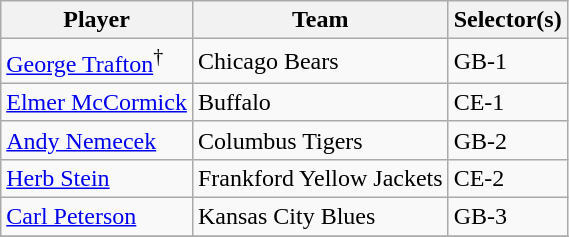<table class="wikitable" style="text-align:left;">
<tr>
<th>Player</th>
<th>Team</th>
<th>Selector(s)</th>
</tr>
<tr>
<td><a href='#'>George Trafton</a><sup>†</sup></td>
<td>Chicago Bears</td>
<td>GB-1</td>
</tr>
<tr>
<td><a href='#'>Elmer McCormick</a></td>
<td>Buffalo</td>
<td>CE-1</td>
</tr>
<tr>
<td><a href='#'>Andy Nemecek</a></td>
<td>Columbus Tigers</td>
<td>GB-2</td>
</tr>
<tr>
<td><a href='#'>Herb Stein</a></td>
<td>Frankford Yellow Jackets</td>
<td>CE-2</td>
</tr>
<tr>
<td><a href='#'>Carl Peterson</a></td>
<td>Kansas City Blues</td>
<td>GB-3</td>
</tr>
<tr>
</tr>
</table>
